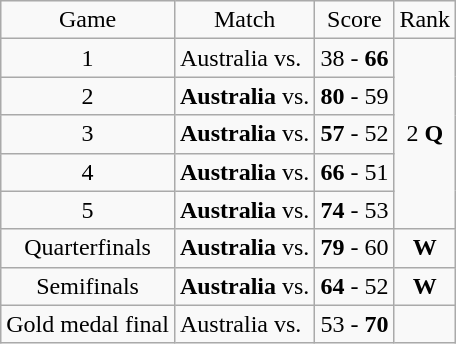<table class="wikitable">
<tr>
<td style="text-align:center;">Game</td>
<td style="text-align:center;">Match</td>
<td style="text-align:center;">Score</td>
<td style="text-align:center;">Rank</td>
</tr>
<tr>
<td style="text-align:center;">1</td>
<td>Australia vs. <strong></strong></td>
<td style="text-align:center;">38 - <strong>66</strong></td>
<td rowspan="5" style="text-align:center;">2 <strong>Q</strong></td>
</tr>
<tr>
<td style="text-align:center;">2</td>
<td><strong>Australia</strong> vs. </td>
<td style="text-align:center;"><strong>80</strong> - 59</td>
</tr>
<tr>
<td style="text-align:center;">3</td>
<td><strong>Australia</strong> vs. </td>
<td style="text-align:center;"><strong>57</strong> - 52</td>
</tr>
<tr>
<td style="text-align:center;">4</td>
<td><strong>Australia</strong> vs. </td>
<td style="text-align:center;"><strong>66</strong> - 51</td>
</tr>
<tr>
<td style="text-align:center;">5</td>
<td><strong>Australia</strong> vs. </td>
<td style="text-align:center;"><strong>74</strong> - 53</td>
</tr>
<tr>
<td style="text-align:center;">Quarterfinals</td>
<td><strong>Australia</strong> vs. </td>
<td style="text-align:center;"><strong>79</strong> - 60</td>
<td style="text-align:center;"><strong>W</strong></td>
</tr>
<tr>
<td style="text-align:center;">Semifinals</td>
<td><strong>Australia</strong> vs. </td>
<td style="text-align:center;"><strong>64</strong> - 52</td>
<td style="text-align:center;"><strong>W</strong></td>
</tr>
<tr>
<td style="text-align:center;">Gold medal final</td>
<td>Australia vs. <strong></strong></td>
<td style="text-align:center;">53 - <strong>70</strong></td>
<td style="text-align:center;"></td>
</tr>
</table>
